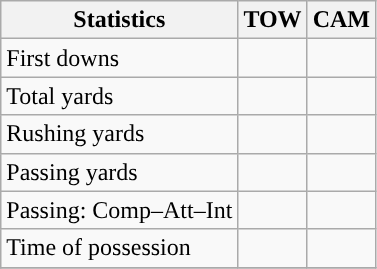<table class="wikitable" style="float: left;">
<tr>
<th>Statistics</th>
<th>TOW</th>
<th>CAM</th>
</tr>
<tr>
<td>First downs</td>
<td></td>
<td></td>
</tr>
<tr>
<td>Total yards</td>
<td></td>
<td></td>
</tr>
<tr>
<td>Rushing yards</td>
<td></td>
<td></td>
</tr>
<tr>
<td>Passing yards</td>
<td></td>
<td></td>
</tr>
<tr>
<td>Passing: Comp–Att–Int</td>
<td></td>
<td></td>
</tr>
<tr>
<td>Time of possession</td>
<td></td>
<td></td>
</tr>
<tr>
</tr>
</table>
